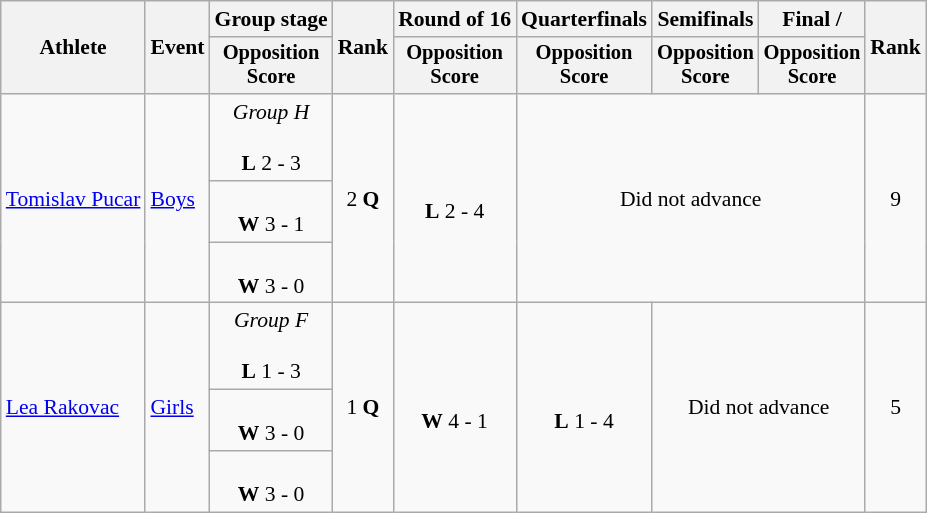<table class=wikitable style="font-size:90%">
<tr>
<th rowspan="2">Athlete</th>
<th rowspan="2">Event</th>
<th>Group stage</th>
<th rowspan="2">Rank</th>
<th>Round of 16</th>
<th>Quarterfinals</th>
<th>Semifinals</th>
<th>Final / </th>
<th rowspan=2>Rank</th>
</tr>
<tr style="font-size:95%">
<th>Opposition<br>Score</th>
<th>Opposition<br>Score</th>
<th>Opposition<br>Score</th>
<th>Opposition<br>Score</th>
<th>Opposition<br>Score</th>
</tr>
<tr align=center>
<td align=left rowspan=3><a href='#'>Tomislav Pucar</a></td>
<td align=left rowspan=3><a href='#'>Boys</a></td>
<td><em>Group H</em><br><br><strong>L</strong> 2 - 3</td>
<td rowspan=3>2 <strong>Q</strong></td>
<td rowspan=3><br> <strong>L</strong> 2 - 4</td>
<td rowspan=3 colspan=3>Did not advance</td>
<td rowspan=3>9</td>
</tr>
<tr align=center>
<td><br><strong>W</strong> 3 - 1</td>
</tr>
<tr align=center>
<td><br><strong>W</strong> 3 - 0</td>
</tr>
<tr align=center>
<td align=left rowspan=3><a href='#'>Lea Rakovac</a></td>
<td align=left rowspan=3><a href='#'>Girls</a></td>
<td><em>Group F</em><br><br><strong>L</strong> 1 - 3</td>
<td rowspan=3>1 <strong>Q</strong></td>
<td rowspan=3><br><strong>W</strong> 4 - 1</td>
<td rowspan=3><br><strong>L</strong> 1 - 4</td>
<td rowspan=3 colspan=2>Did not advance</td>
<td rowspan=3>5</td>
</tr>
<tr align=center>
<td><br><strong>W</strong> 3 - 0</td>
</tr>
<tr align=center>
<td><br><strong>W</strong> 3 - 0</td>
</tr>
</table>
